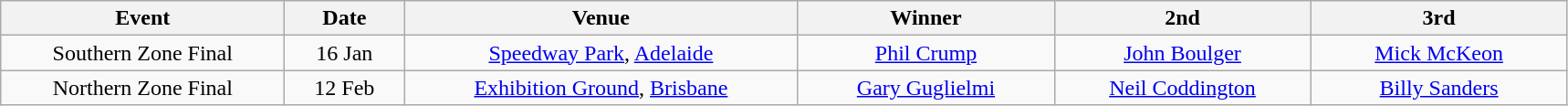<table class="wikitable" style="text-align:center">
<tr>
<th width=200>Event</th>
<th width=80>Date</th>
<th width=280>Venue</th>
<th width=180>Winner</th>
<th width=180>2nd</th>
<th width=180>3rd</th>
</tr>
<tr>
<td align=center>Southern Zone Final</td>
<td>16 Jan</td>
<td><a href='#'>Speedway Park</a>, <a href='#'>Adelaide</a></td>
<td><a href='#'>Phil Crump</a></td>
<td><a href='#'>John Boulger</a></td>
<td><a href='#'>Mick McKeon</a></td>
</tr>
<tr>
<td align=center>Northern Zone Final</td>
<td>12 Feb</td>
<td><a href='#'>Exhibition Ground</a>, <a href='#'>Brisbane</a></td>
<td><a href='#'>Gary Guglielmi</a></td>
<td><a href='#'>Neil Coddington</a></td>
<td><a href='#'>Billy Sanders</a></td>
</tr>
</table>
